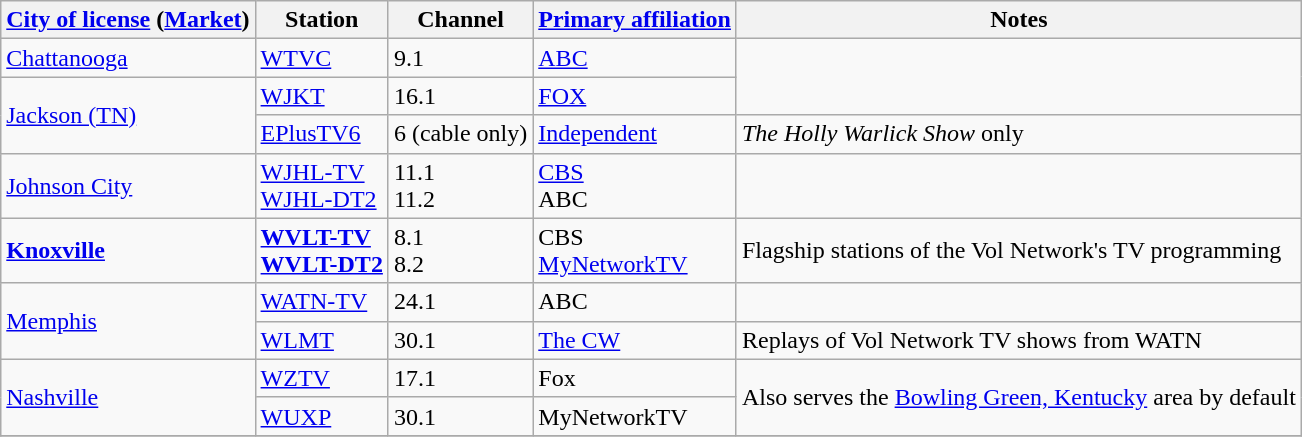<table class="wikitable sortable">
<tr>
<th><a href='#'>City of license</a> (<a href='#'>Market</a>)</th>
<th>Station</th>
<th>Channel</th>
<th><a href='#'>Primary affiliation</a></th>
<th>Notes</th>
</tr>
<tr>
<td><a href='#'>Chattanooga</a></td>
<td><a href='#'>WTVC</a></td>
<td>9.1</td>
<td><a href='#'>ABC</a></td>
</tr>
<tr>
<td rowspan=2><a href='#'>Jackson (TN)</a></td>
<td><a href='#'>WJKT</a></td>
<td>16.1</td>
<td><a href='#'>FOX</a></td>
</tr>
<tr>
<td><a href='#'>EPlusTV6</a></td>
<td>6 (cable only)</td>
<td><a href='#'>Independent</a></td>
<td><em>The Holly Warlick Show</em> only</td>
</tr>
<tr>
<td><a href='#'>Johnson City</a> <br> </td>
<td><a href='#'>WJHL-TV</a> <br> <a href='#'>WJHL-DT2</a></td>
<td>11.1 <br> 11.2</td>
<td><a href='#'>CBS</a> <br> ABC</td>
</tr>
<tr>
<td><strong><a href='#'>Knoxville</a></strong></td>
<td><strong><a href='#'>WVLT-TV</a></strong> <br> <strong><a href='#'>WVLT-DT2</a></strong></td>
<td>8.1 <br> 8.2</td>
<td>CBS <br> <a href='#'>MyNetworkTV</a></td>
<td>Flagship stations of the Vol Network's TV programming</td>
</tr>
<tr>
<td rowspan=2><a href='#'>Memphis</a></td>
<td><a href='#'>WATN-TV</a></td>
<td>24.1</td>
<td>ABC</td>
</tr>
<tr>
<td><a href='#'>WLMT</a></td>
<td>30.1</td>
<td><a href='#'>The CW</a></td>
<td>Replays of Vol Network TV shows from WATN</td>
</tr>
<tr>
<td rowspan=2><a href='#'>Nashville</a></td>
<td><a href='#'>WZTV</a></td>
<td>17.1</td>
<td>Fox</td>
<td rowspan=2>Also serves the <a href='#'>Bowling Green, Kentucky</a> area by default</td>
</tr>
<tr>
<td><a href='#'>WUXP</a></td>
<td>30.1</td>
<td>MyNetworkTV</td>
</tr>
<tr>
</tr>
</table>
